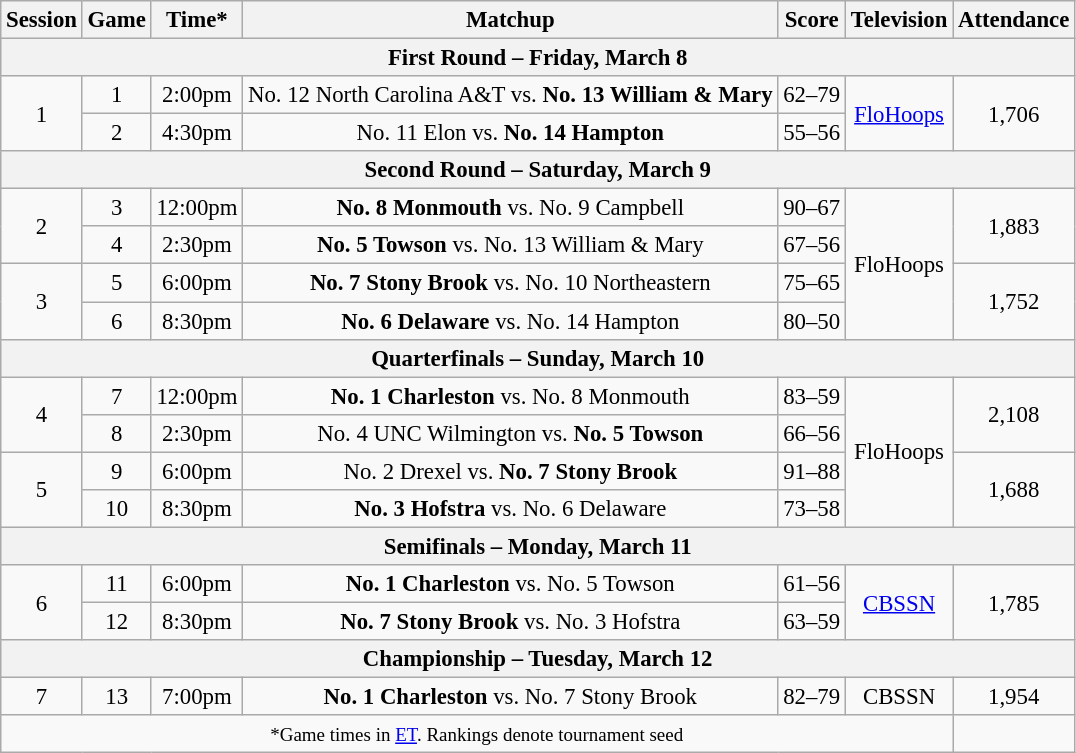<table class="wikitable" style="font-size: 95%;text-align:center">
<tr>
<th>Session</th>
<th>Game</th>
<th>Time*</th>
<th>Matchup</th>
<th>Score</th>
<th>Television</th>
<th>Attendance</th>
</tr>
<tr>
<th colspan="7">First Round – Friday, March 8</th>
</tr>
<tr>
<td rowspan=2>1</td>
<td>1</td>
<td>2:00pm</td>
<td>No. 12 North Carolina A&T vs. <strong>No. 13 William & Mary</strong></td>
<td>62–79</td>
<td rowspan=2><a href='#'>FloHoops</a></td>
<td rowspan="2">1,706</td>
</tr>
<tr>
<td>2</td>
<td>4:30pm</td>
<td>No. 11 Elon vs. <strong>No. 14 Hampton</strong></td>
<td>55–56</td>
</tr>
<tr>
<th colspan="7">Second Round – Saturday, March 9</th>
</tr>
<tr>
<td rowspan="2">2</td>
<td>3</td>
<td>12:00pm</td>
<td><strong>No. 8 Monmouth</strong> vs. No. 9 Campbell</td>
<td>90–67</td>
<td rowspan="4">FloHoops</td>
<td rowspan="2">1,883</td>
</tr>
<tr>
<td>4</td>
<td>2:30pm</td>
<td><strong>No. 5 Towson</strong> vs. No. 13 William & Mary</td>
<td>67–56</td>
</tr>
<tr>
<td rowspan=2>3</td>
<td>5</td>
<td>6:00pm</td>
<td><strong>No. 7 Stony Brook</strong> vs. No. 10 Northeastern</td>
<td>75–65</td>
<td rowspan="2">1,752</td>
</tr>
<tr>
<td>6</td>
<td>8:30pm</td>
<td><strong>No. 6 Delaware</strong> vs. No. 14 Hampton</td>
<td>80–50</td>
</tr>
<tr>
<th colspan="7">Quarterfinals – Sunday, March 10</th>
</tr>
<tr>
<td rowspan=2>4</td>
<td>7</td>
<td>12:00pm</td>
<td><strong>No. 1 Charleston</strong> vs. No. 8 Monmouth</td>
<td>83–59</td>
<td rowspan=4>FloHoops</td>
<td rowspan="2">2,108</td>
</tr>
<tr>
<td>8</td>
<td>2:30pm</td>
<td>No. 4 UNC Wilmington vs. <strong>No. 5 Towson</strong></td>
<td>66–56</td>
</tr>
<tr>
<td rowspan=2>5</td>
<td>9</td>
<td>6:00pm</td>
<td>No. 2 Drexel vs. <strong>No. 7 Stony Brook</strong></td>
<td>91–88</td>
<td rowspan="2">1,688</td>
</tr>
<tr>
<td>10</td>
<td>8:30pm</td>
<td><strong>No. 3 Hofstra</strong> vs. No. 6 Delaware</td>
<td>73–58</td>
</tr>
<tr>
<th colspan="7">Semifinals – Monday, March 11</th>
</tr>
<tr>
<td rowspan=2>6</td>
<td>11</td>
<td>6:00pm</td>
<td><strong>No. 1 Charleston</strong> vs. No. 5 Towson</td>
<td>61–56</td>
<td rowspan=2><a href='#'>CBSSN</a></td>
<td rowspan="2">1,785</td>
</tr>
<tr>
<td>12</td>
<td>8:30pm</td>
<td><strong>No. 7 Stony Brook</strong> vs. No. 3 Hofstra</td>
<td>63–59</td>
</tr>
<tr>
<th colspan="7">Championship – Tuesday, March 12</th>
</tr>
<tr>
<td>7</td>
<td>13</td>
<td>7:00pm</td>
<td><strong>No. 1 Charleston</strong> vs. No. 7 Stony Brook</td>
<td>82–79</td>
<td>CBSSN</td>
<td>1,954</td>
</tr>
<tr>
<td colspan=6><small>*Game times in <a href='#'>ET</a>. Rankings denote tournament seed</small></td>
<td></td>
</tr>
</table>
